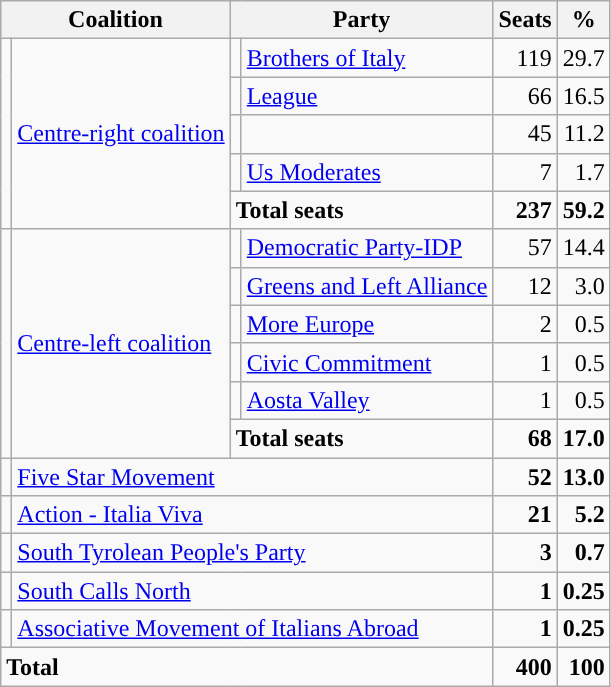<table class="wikitable" style="text-align:right">
<tr>
<th colspan="2" rowspan="1">Coalition</th>
<th colspan="2" rowspan="1">Party</th>
<th style="text-align:center;">Seats</th>
<th style="text-align:center;">%</th>
</tr>
<tr>
<td rowspan="5"></td>
<td rowspan="5" style="text-align:left;"><a href='#'>Centre-right coalition</a></td>
<td></td>
<td align="left"><a href='#'>Brothers of Italy</a></td>
<td>119</td>
<td>29.7</td>
</tr>
<tr>
<td></td>
<td align="left"><a href='#'>League</a></td>
<td>66</td>
<td>16.5</td>
</tr>
<tr>
<td></td>
<td align="left"></td>
<td>45</td>
<td>11.2</td>
</tr>
<tr>
<td></td>
<td align="left"><a href='#'>Us Moderates</a></td>
<td>7</td>
<td>1.7</td>
</tr>
<tr>
<td colspan="2" style="text-align:left;"><strong>Total seats</strong></td>
<td><strong>237</strong></td>
<td><strong>59.2</strong></td>
</tr>
<tr>
<td rowspan="6"></td>
<td rowspan="6" style="text-align:left;"><a href='#'>Centre-left coalition</a></td>
<td></td>
<td style="text-align:left;"><a href='#'>Democratic Party-IDP</a></td>
<td>57</td>
<td>14.4</td>
</tr>
<tr>
<td></td>
<td style="text-align:left;"><a href='#'>Greens and Left Alliance</a></td>
<td>12</td>
<td>3.0</td>
</tr>
<tr>
<td></td>
<td style="text-align:left;"><a href='#'>More Europe</a></td>
<td>2</td>
<td>0.5</td>
</tr>
<tr>
<td></td>
<td style="text-align:left;"><a href='#'>Civic Commitment</a></td>
<td>1</td>
<td>0.5</td>
</tr>
<tr>
<td></td>
<td style="text-align:left;"><a href='#'>Aosta Valley</a></td>
<td>1</td>
<td>0.5</td>
</tr>
<tr>
<td colspan="2" style="text-align:left;"><strong>Total seats</strong></td>
<td><strong>68</strong></td>
<td><strong>17.0</strong></td>
</tr>
<tr>
<td style="background:"></td>
<td colspan="3" style="text-align:left;"><a href='#'>Five Star Movement</a></td>
<td><strong>52</strong></td>
<td><strong>13.0</strong></td>
</tr>
<tr>
<td style="background:"></td>
<td colspan="3" style="text-align:left;"><a href='#'>Action - Italia Viva</a></td>
<td><strong>21</strong></td>
<td><strong>5.2</strong></td>
</tr>
<tr>
<td style="background:"></td>
<td colspan="3" style="text-align:left;"><a href='#'>South Tyrolean People's Party</a></td>
<td><strong>3</strong></td>
<td><strong>0.7</strong></td>
</tr>
<tr>
<td></td>
<td colspan="3" style="text-align:left;"><a href='#'>South Calls North</a></td>
<td><strong>1</strong></td>
<td><strong>0.25</strong></td>
</tr>
<tr>
<td></td>
<td colspan="3" style="text-align:left;"><a href='#'>Associative Movement of Italians Abroad</a></td>
<td><strong>1</strong></td>
<td><strong>0.25</strong></td>
</tr>
<tr>
<td colspan="4" style="text-align:left;"><strong>Total</strong></td>
<td><strong>400</strong></td>
<td><strong>100</strong></td>
</tr>
</table>
